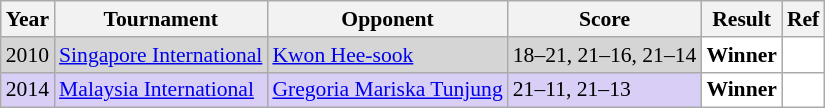<table class="sortable wikitable" style="font-size: 90%;">
<tr>
<th>Year</th>
<th>Tournament</th>
<th>Opponent</th>
<th>Score</th>
<th>Result</th>
<th>Ref</th>
</tr>
<tr style="background:#D5D5D5">
<td align="center">2010</td>
<td align="left"><a href='#'>Singapore International</a></td>
<td align="left"> <a href='#'>Kwon Hee-sook</a></td>
<td align="left">18–21, 21–16, 21–14</td>
<td style="text-align:left; background:white"> <strong>Winner</strong></td>
<td style="text-align:center; background:white"></td>
</tr>
<tr style="background:#D8CEF6">
<td align="center">2014</td>
<td align="left"><a href='#'>Malaysia International</a></td>
<td align="left"> <a href='#'>Gregoria Mariska Tunjung</a></td>
<td align="left">21–11, 21–13</td>
<td style="text-align:left; background:white"> <strong>Winner</strong></td>
<td style="text-align:center; background:white"></td>
</tr>
</table>
